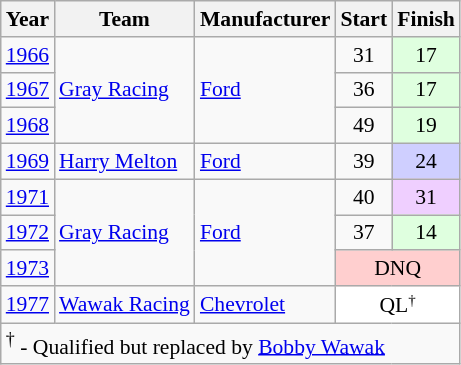<table class="wikitable" style="font-size: 90%;">
<tr>
<th>Year</th>
<th>Team</th>
<th>Manufacturer</th>
<th>Start</th>
<th>Finish</th>
</tr>
<tr>
<td><a href='#'>1966</a></td>
<td rowspan=3><a href='#'>Gray Racing</a></td>
<td rowspan=3><a href='#'>Ford</a></td>
<td align=center>31</td>
<td align=center style="background:#DFFFDF;">17</td>
</tr>
<tr>
<td><a href='#'>1967</a></td>
<td align=center>36</td>
<td align=center style="background:#DFFFDF;">17</td>
</tr>
<tr>
<td><a href='#'>1968</a></td>
<td align=center>49</td>
<td align=center style="background:#DFFFDF;">19</td>
</tr>
<tr>
<td><a href='#'>1969</a></td>
<td><a href='#'>Harry Melton</a></td>
<td><a href='#'>Ford</a></td>
<td align=center>39</td>
<td align=center style="background:#CFCFFF;">24</td>
</tr>
<tr>
<td><a href='#'>1971</a></td>
<td rowspan=3><a href='#'>Gray Racing</a></td>
<td rowspan=3><a href='#'>Ford</a></td>
<td align=center>40</td>
<td align=center  style="background:#EFCFFF;">31</td>
</tr>
<tr>
<td><a href='#'>1972</a></td>
<td align=center>37</td>
<td align=center style="background:#DFFFDF;">14</td>
</tr>
<tr>
<td><a href='#'>1973</a></td>
<td align=center colspan=2 style="background:#FFCFCF;">DNQ</td>
</tr>
<tr>
<td><a href='#'>1977</a></td>
<td><a href='#'>Wawak Racing</a></td>
<td><a href='#'>Chevrolet</a></td>
<td colspan=2 align=center style="background:#FFFFFF;">QL<small><sup>†</sup></small></td>
</tr>
<tr>
<td colspan=5><sup>†</sup> - Qualified but replaced by <a href='#'>Bobby Wawak</a></td>
</tr>
</table>
